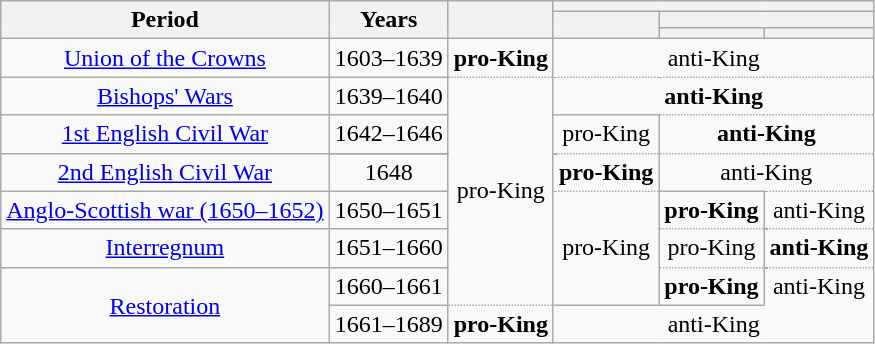<table class="wikitable" style="text-align: center;">
<tr>
<th rowspan="3">Period</th>
<th rowspan="3">Years</th>
<th rowspan="3"><a href='#'></a></th>
<th colspan="3"></th>
</tr>
<tr>
<th rowspan="2"><a href='#'></a></th>
<th colspan="2"></th>
</tr>
<tr>
<th><a href='#'></a></th>
<th><a href='#'></a></th>
</tr>
<tr>
<td><a href='#'>Union of the Crowns</a></td>
<td>1603–1639</td>
<td style="border-style: solid solid none solid"><strong>pro-King</strong></td>
<td colspan="3" style="border-style: solid solid dotted solid">anti-King</td>
</tr>
<tr>
<td><a href='#'>Bishops' Wars</a></td>
<td>1639–1640</td>
<td rowspan="7" style="border-style: dotted solid">pro-King</td>
<td colspan="3" style="border-style: none solid"><strong>anti-King</strong> </td>
</tr>
<tr>
<td><a href='#'>1st English Civil War</a></td>
<td>1642–1646</td>
<td rowspan="2" style="border-style: solid solid none solid">pro-King</td>
<td rowspan="2" colspan="2" style="border-style: dotted solid"><strong>anti-King</strong></td>
</tr>
<tr>
<td rowspan="2"><a href='#'>2nd English Civil War</a></td>
</tr>
<tr>
<td>1648</td>
<td style="border-style: dotted solid"><strong>pro-King</strong></td>
<td colspan="2" style="border-style: dotted solid">anti-King</td>
</tr>
<tr>
<td><a href='#'>Anglo-Scottish war (1650–1652)</a></td>
<td>1650–1651</td>
<td rowspan="3" style="border-style: none solid solid solid">pro-King</td>
<td style="border-style: solid solid none solid"><strong>pro-King</strong></td>
<td style="border-style: dotted solid">anti-King</td>
</tr>
<tr>
<td><a href='#'>Interregnum</a></td>
<td>1651–1660</td>
<td style="border-style: dotted solid">pro-King</td>
<td style="border-style: dotted solid"><strong>anti-King</strong></td>
</tr>
<tr>
<td rowspan="2"><a href='#'>Restoration</a></td>
<td>1660–1661</td>
<td style="border-style: none solid solid solid"><strong>pro-King</strong></td>
<td style="border-style: none solid">anti-King</td>
</tr>
<tr>
<td>1661–1689</td>
<td style="border-style: none solid solid solid"><strong>pro-King</strong></td>
<td colspan="3" style="border-style: none solid solid solid">anti-King</td>
</tr>
</table>
